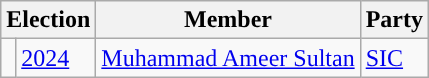<table class="wikitable">
<tr>
<th colspan="2">Election</th>
<th>Member</th>
<th>Party</th>
</tr>
<tr>
<td style="background-color: "></td>
<td><a href='#'>2024</a></td>
<td><a href='#'>Muhammad Ameer Sultan</a></td>
<td><a href='#'>SIC</a></td>
</tr>
</table>
